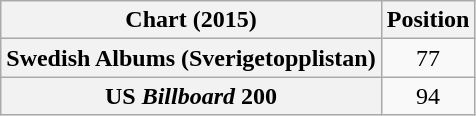<table class="wikitable sortable plainrowheaders" style="text-align:center">
<tr>
<th scope="col">Chart (2015)</th>
<th scope="col">Position</th>
</tr>
<tr>
<th scope="row">Swedish Albums (Sverigetopplistan)</th>
<td>77</td>
</tr>
<tr>
<th scope="row">US <em>Billboard</em> 200</th>
<td>94</td>
</tr>
</table>
